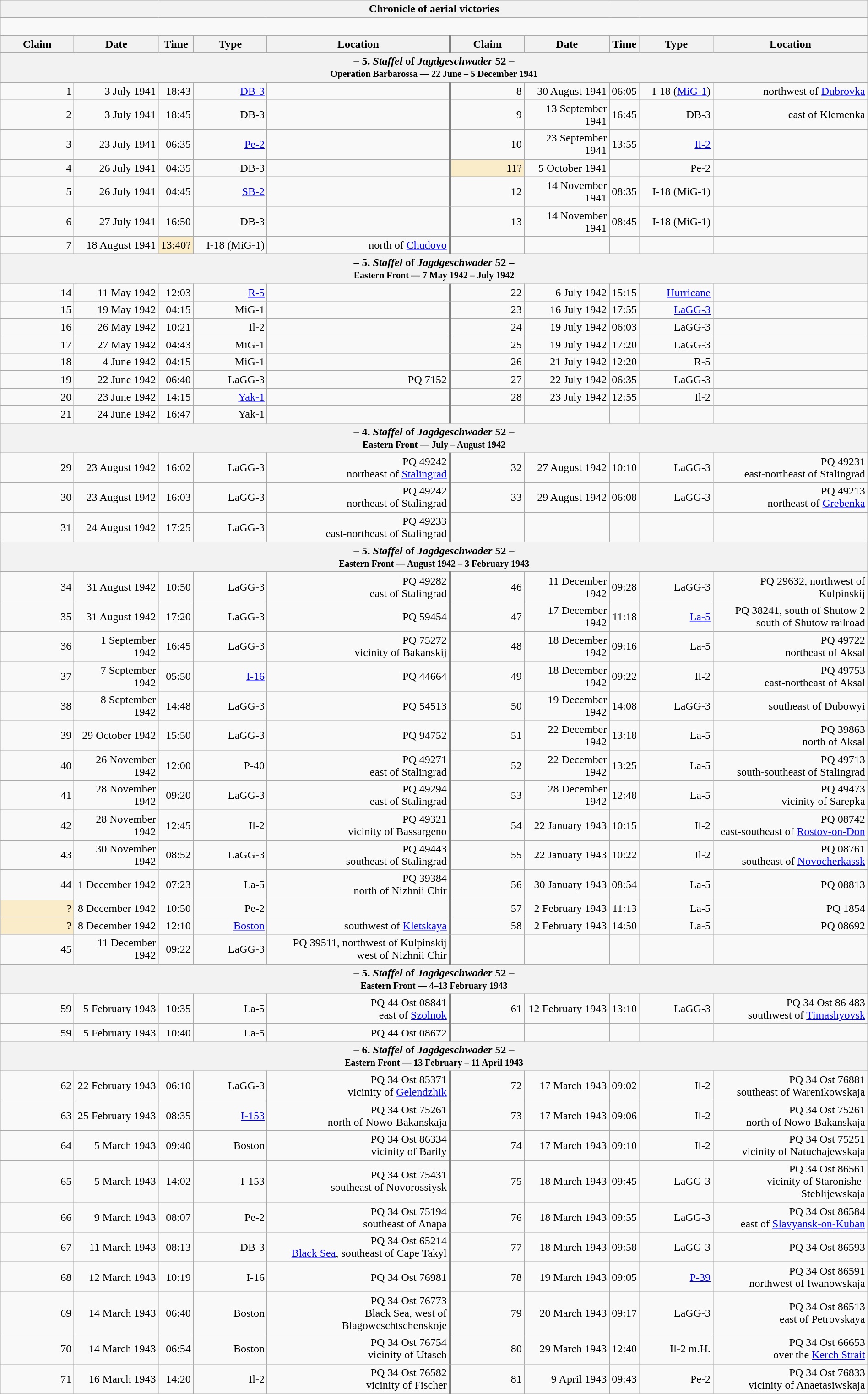<table class="wikitable plainrowheaders collapsible" style="margin-left: auto; margin-right: auto; border: none; text-align:right; width: 100%;">
<tr>
<th colspan="10">Chronicle of aerial victories</th>
</tr>
<tr>
<td colspan="10" style="text-align: left;"><br></td>
</tr>
<tr>
<th scope="col" width="100px">Claim</th>
<th scope="col">Date</th>
<th scope="col">Time</th>
<th scope="col" width="100px">Type</th>
<th scope="col">Location</th>
<th scope="col" style="border-left: 3px solid grey;" width="100px">Claim</th>
<th scope="col">Date</th>
<th scope="col">Time</th>
<th scope="col" width="100px">Type</th>
<th scope="col">Location</th>
</tr>
<tr>
<th colspan="10">– 5. <em>Staffel</em> of <em>Jagdgeschwader</em> 52 –<br><small>Operation Barbarossa — 22 June – 5 December 1941</small></th>
</tr>
<tr>
<td>1</td>
<td>3 July 1941</td>
<td>18:43</td>
<td><a href='#'>DB-3</a></td>
<td></td>
<td style="border-left: 3px solid grey;">8</td>
<td>30 August 1941</td>
<td>06:05</td>
<td>I-18 (<a href='#'>MiG-1</a>)</td>
<td> northwest of <a href='#'>Dubrovka</a></td>
</tr>
<tr>
<td>2</td>
<td>3 July 1941</td>
<td>18:45</td>
<td>DB-3</td>
<td></td>
<td style="border-left: 3px solid grey;">9</td>
<td>13 September 1941</td>
<td>16:45</td>
<td>DB-3</td>
<td>east of Klemenka</td>
</tr>
<tr>
<td>3</td>
<td>23 July 1941</td>
<td>06:35</td>
<td><a href='#'>Pe-2</a></td>
<td></td>
<td style="border-left: 3px solid grey;">10</td>
<td>23 September 1941</td>
<td>13:55</td>
<td><a href='#'>Il-2</a></td>
<td></td>
</tr>
<tr>
<td>4</td>
<td>26 July 1941</td>
<td>04:35</td>
<td>DB-3</td>
<td></td>
<td style="border-left: 3px solid grey; background:#faecc8">11?</td>
<td>5 October 1941</td>
<td></td>
<td>Pe-2</td>
<td></td>
</tr>
<tr>
<td>5</td>
<td>26 July 1941</td>
<td>04:45</td>
<td><a href='#'>SB-2</a></td>
<td></td>
<td style="border-left: 3px solid grey;">12</td>
<td>14 November 1941</td>
<td>08:35</td>
<td>I-18 (MiG-1)</td>
<td></td>
</tr>
<tr>
<td>6</td>
<td>27 July 1941</td>
<td>16:50</td>
<td>DB-3</td>
<td></td>
<td style="border-left: 3px solid grey;">13</td>
<td>14 November 1941</td>
<td>08:45</td>
<td>I-18 (MiG-1)</td>
<td></td>
</tr>
<tr>
<td>7</td>
<td>18 August 1941</td>
<td style="background:#faecc8">13:40?</td>
<td>I-18 (MiG-1)</td>
<td> north of <a href='#'>Chudovo</a></td>
<td style="border-left: 3px solid grey;"></td>
<td></td>
<td></td>
<td></td>
<td></td>
</tr>
<tr>
<th colspan="10">– 5. <em>Staffel</em> of <em>Jagdgeschwader</em> 52 –<br><small>Eastern Front — 7 May 1942 – July 1942</small></th>
</tr>
<tr>
<td>14</td>
<td>11 May 1942</td>
<td>12:03</td>
<td><a href='#'>R-5</a></td>
<td></td>
<td style="border-left: 3px solid grey;">22</td>
<td>6 July 1942</td>
<td>15:15</td>
<td><a href='#'>Hurricane</a></td>
<td></td>
</tr>
<tr>
<td>15</td>
<td>19 May 1942</td>
<td>04:15</td>
<td>MiG-1</td>
<td></td>
<td style="border-left: 3px solid grey;">23</td>
<td>16 July 1942</td>
<td>17:55</td>
<td><a href='#'>LaGG-3</a></td>
<td></td>
</tr>
<tr>
<td>16</td>
<td>26 May 1942</td>
<td>10:21</td>
<td>Il-2</td>
<td></td>
<td style="border-left: 3px solid grey;">24</td>
<td>19 July 1942</td>
<td>06:03</td>
<td>LaGG-3</td>
<td></td>
</tr>
<tr>
<td>17</td>
<td>27 May 1942</td>
<td>04:43</td>
<td>MiG-1</td>
<td></td>
<td style="border-left: 3px solid grey;">25</td>
<td>19 July 1942</td>
<td>17:20</td>
<td>LaGG-3</td>
<td></td>
</tr>
<tr>
<td>18</td>
<td>4 June 1942</td>
<td>04:15</td>
<td>MiG-1</td>
<td></td>
<td style="border-left: 3px solid grey;">26</td>
<td>21 July 1942</td>
<td>12:20</td>
<td>R-5</td>
<td></td>
</tr>
<tr>
<td>19</td>
<td>22 June 1942</td>
<td>06:40</td>
<td>LaGG-3</td>
<td>PQ 7152</td>
<td style="border-left: 3px solid grey;">27</td>
<td>22 July 1942</td>
<td>06:35</td>
<td>LaGG-3</td>
<td></td>
</tr>
<tr>
<td>20</td>
<td>23 June 1942</td>
<td>14:15</td>
<td><a href='#'>Yak-1</a></td>
<td></td>
<td style="border-left: 3px solid grey;">28</td>
<td>23 July 1942</td>
<td>12:55</td>
<td>Il-2</td>
<td></td>
</tr>
<tr>
<td>21</td>
<td>24 June 1942</td>
<td>16:47</td>
<td>Yak-1</td>
<td></td>
<td style="border-left: 3px solid grey;"></td>
<td></td>
<td></td>
<td></td>
<td></td>
</tr>
<tr>
<th colspan="10">– 4. <em>Staffel</em> of <em>Jagdgeschwader</em> 52 –<br><small>Eastern Front — July – August 1942</small></th>
</tr>
<tr>
<td>29</td>
<td>23 August 1942</td>
<td>16:02</td>
<td>LaGG-3</td>
<td>PQ 49242<br> northeast of <a href='#'>Stalingrad</a></td>
<td style="border-left: 3px solid grey;">32</td>
<td>27 August 1942</td>
<td>10:10</td>
<td>LaGG-3</td>
<td>PQ 49231<br> east-northeast of Stalingrad</td>
</tr>
<tr>
<td>30</td>
<td>23 August 1942</td>
<td>16:03</td>
<td>LaGG-3</td>
<td>PQ 49242<br> northeast of Stalingrad</td>
<td style="border-left: 3px solid grey;">33</td>
<td>29 August 1942</td>
<td>06:08</td>
<td>LaGG-3</td>
<td>PQ 49213<br>northeast of <a href='#'>Grebenka</a></td>
</tr>
<tr>
<td>31</td>
<td>24 August 1942</td>
<td>17:25</td>
<td>LaGG-3</td>
<td>PQ 49233<br> east-northeast of Stalingrad</td>
<td style="border-left: 3px solid grey;"></td>
<td></td>
<td></td>
<td></td>
<td></td>
</tr>
<tr>
<th colspan="10">– 5. <em>Staffel</em> of <em>Jagdgeschwader</em> 52 –<br><small>Eastern Front — August 1942 – 3 February 1943</small></th>
</tr>
<tr>
<td>34</td>
<td>31 August 1942</td>
<td>10:50</td>
<td>LaGG-3</td>
<td>PQ 49282<br> east of Stalingrad</td>
<td style="border-left: 3px solid grey;">46</td>
<td>11 December 1942</td>
<td>09:28</td>
<td>LaGG-3</td>
<td>PQ 29632, northwest of Kulpinskij</td>
</tr>
<tr>
<td>35</td>
<td>31 August 1942</td>
<td>17:20</td>
<td>LaGG-3</td>
<td>PQ 59454</td>
<td style="border-left: 3px solid grey;">47</td>
<td>17 December 1942</td>
<td>11:18</td>
<td><a href='#'>La-5</a></td>
<td>PQ 38241, south of Shutow 2<br>south of Shutow railroad</td>
</tr>
<tr>
<td>36</td>
<td>1 September 1942</td>
<td>16:45</td>
<td>LaGG-3</td>
<td>PQ 75272<br>vicinity of Bakanskij</td>
<td style="border-left: 3px solid grey;">48</td>
<td>18 December 1942</td>
<td>09:16</td>
<td>La-5</td>
<td>PQ 49722<br> northeast of Aksal</td>
</tr>
<tr>
<td>37</td>
<td>7 September 1942</td>
<td>05:50</td>
<td><a href='#'>I-16</a></td>
<td>PQ 44664</td>
<td style="border-left: 3px solid grey;">49</td>
<td>18 December 1942</td>
<td>09:22</td>
<td>Il-2</td>
<td>PQ 49753<br> east-northeast of Aksal</td>
</tr>
<tr>
<td>38</td>
<td>8 September 1942</td>
<td>14:48</td>
<td>LaGG-3</td>
<td>PQ 54513</td>
<td style="border-left: 3px solid grey;">50</td>
<td>19 December 1942</td>
<td>14:08</td>
<td>LaGG-3</td>
<td> southeast of Dubowyi</td>
</tr>
<tr>
<td>39</td>
<td>29 October 1942</td>
<td>15:50</td>
<td>LaGG-3</td>
<td>PQ 94752</td>
<td style="border-left: 3px solid grey;">51</td>
<td>22 December 1942</td>
<td>13:18</td>
<td>La-5</td>
<td>PQ 39863<br> north of Aksal</td>
</tr>
<tr>
<td>40</td>
<td>26 November 1942</td>
<td>12:00</td>
<td>P-40</td>
<td>PQ 49271<br> east of Stalingrad</td>
<td style="border-left: 3px solid grey;">52</td>
<td>22 December 1942</td>
<td>13:25</td>
<td>La-5</td>
<td>PQ 49713<br> south-southeast of Stalingrad</td>
</tr>
<tr>
<td>41</td>
<td>28 November 1942</td>
<td>09:20</td>
<td>LaGG-3</td>
<td>PQ 49294<br> east of Stalingrad</td>
<td style="border-left: 3px solid grey;">53</td>
<td>28 December 1942</td>
<td>12:48</td>
<td>La-5</td>
<td>PQ 49473<br>vicinity of Sarepka</td>
</tr>
<tr>
<td>42</td>
<td>28 November 1942</td>
<td>12:45</td>
<td>Il-2</td>
<td>PQ 49321<br>vicinity of Bassargeno</td>
<td style="border-left: 3px solid grey;">54</td>
<td>22 January 1943</td>
<td>10:15</td>
<td>Il-2</td>
<td>PQ 08742<br> east-southeast of <a href='#'>Rostov-on-Don</a></td>
</tr>
<tr>
<td>43</td>
<td>30 November 1942</td>
<td>08:52</td>
<td>LaGG-3</td>
<td>PQ 49443<br> southeast of Stalingrad</td>
<td style="border-left: 3px solid grey;">55</td>
<td>22 January 1943</td>
<td>10:22</td>
<td>Il-2</td>
<td>PQ 08761<br> southeast of <a href='#'>Novocherkassk</a></td>
</tr>
<tr>
<td>44</td>
<td>1 December 1942</td>
<td>07:23</td>
<td>La-5</td>
<td>PQ 39384<br> north of Nizhnii Chir</td>
<td style="border-left: 3px solid grey;">56</td>
<td>30 January 1943</td>
<td>08:54</td>
<td>La-5</td>
<td>PQ 08813</td>
</tr>
<tr>
<td style="background:#faecc8">?</td>
<td>8 December 1942</td>
<td>10:50</td>
<td>Pe-2</td>
<td></td>
<td style="border-left: 3px solid grey;">57</td>
<td>2 February 1943</td>
<td>11:13</td>
<td>La-5</td>
<td>PQ 1854</td>
</tr>
<tr>
<td style="background:#faecc8">?</td>
<td>8 December 1942</td>
<td>12:10</td>
<td><a href='#'>Boston</a></td>
<td> southwest of <a href='#'>Kletskaya</a></td>
<td style="border-left: 3px solid grey;">58</td>
<td>2 February 1943</td>
<td>14:50</td>
<td>La-5</td>
<td>PQ 08692</td>
</tr>
<tr>
<td>45</td>
<td>11 December 1942</td>
<td>09:22</td>
<td>LaGG-3</td>
<td>PQ 39511, northwest of Kulpinskij<br> west of Nizhnii Chir</td>
<td style="border-left: 3px solid grey;"></td>
<td></td>
<td></td>
<td></td>
<td></td>
</tr>
<tr>
<th colspan="10">– 5. <em>Staffel</em> of <em>Jagdgeschwader</em> 52 –<br><small>Eastern Front — 4–13 February 1943</small></th>
</tr>
<tr>
<td>59</td>
<td>5 February 1943</td>
<td>10:35</td>
<td>La-5</td>
<td>PQ 44 Ost 08841<br> east of <a href='#'>Szolnok</a></td>
<td style="border-left: 3px solid grey;">61</td>
<td>12 February 1943</td>
<td>13:10</td>
<td>LaGG-3</td>
<td>PQ 34 Ost 86 483<br>southwest of <a href='#'>Timashyovsk</a></td>
</tr>
<tr>
<td>59</td>
<td>5 February 1943</td>
<td>10:40</td>
<td>La-5</td>
<td>PQ 44 Ost 08672</td>
<td style="border-left: 3px solid grey;"></td>
<td></td>
<td></td>
<td></td>
<td></td>
</tr>
<tr>
<th colspan="10">– 6. <em>Staffel</em> of <em>Jagdgeschwader</em> 52 –<br><small>Eastern Front — 13 February – 11 April 1943</small></th>
</tr>
<tr>
<td>62</td>
<td>22 February 1943</td>
<td>06:10</td>
<td>LaGG-3</td>
<td>PQ 34 Ost 85371<br>vicinity of <a href='#'>Gelendzhik</a></td>
<td style="border-left: 3px solid grey;">72</td>
<td>17 March 1943</td>
<td>09:02</td>
<td>Il-2</td>
<td>PQ 34 Ost 76881<br>southeast of Warenikowskaja</td>
</tr>
<tr>
<td>63</td>
<td>25 February 1943</td>
<td>08:35</td>
<td><a href='#'>I-153</a></td>
<td>PQ 34 Ost 75261<br>north of Nowo-Bakanskaja</td>
<td style="border-left: 3px solid grey;">73</td>
<td>17 March 1943</td>
<td>09:06</td>
<td>Il-2</td>
<td>PQ 34 Ost 75261<br>north of Nowo-Bakanskaja</td>
</tr>
<tr>
<td>64</td>
<td>5 March 1943</td>
<td>09:40</td>
<td>Boston</td>
<td>PQ 34 Ost 86334<br>vicinity of Barily</td>
<td style="border-left: 3px solid grey;">74</td>
<td>17 March 1943</td>
<td>09:10</td>
<td>Il-2</td>
<td>PQ 34 Ost 75251<br>vicinity of Natuchajewskaja</td>
</tr>
<tr>
<td>65</td>
<td>5 March 1943</td>
<td>14:02</td>
<td>I-153</td>
<td>PQ 34 Ost 75431<br> southeast of Novorossiysk</td>
<td style="border-left: 3px solid grey;">75</td>
<td>18 March 1943</td>
<td>09:45</td>
<td>LaGG-3</td>
<td>PQ 34 Ost 86561<br>vicinity of Staronishe-Steblijewskaja</td>
</tr>
<tr>
<td>66</td>
<td>9 March 1943</td>
<td>08:07</td>
<td>Pe-2</td>
<td>PQ 34 Ost 75194<br>southeast of Anapa</td>
<td style="border-left: 3px solid grey;">76</td>
<td>18 March 1943</td>
<td>09:55</td>
<td>LaGG-3</td>
<td>PQ 34 Ost 86584<br>east of <a href='#'>Slavyansk-on-Kuban</a></td>
</tr>
<tr>
<td>67</td>
<td>11 March 1943</td>
<td>08:13</td>
<td>DB-3</td>
<td>PQ 34 Ost 65214<br><a href='#'>Black Sea</a>, southeast of Cape Takyl</td>
<td style="border-left: 3px solid grey;">77</td>
<td>18 March 1943</td>
<td>09:58</td>
<td>LaGG-3</td>
<td>PQ 34 Ost 86593</td>
</tr>
<tr>
<td>68</td>
<td>12 March 1943</td>
<td>10:19</td>
<td>I-16</td>
<td>PQ 34 Ost 76981</td>
<td style="border-left: 3px solid grey;">78</td>
<td>19 March 1943</td>
<td>09:05</td>
<td><a href='#'>P-39</a></td>
<td>PQ 34 Ost 86591<br>northwest of Iwanowskaja</td>
</tr>
<tr>
<td>69</td>
<td>14 March 1943</td>
<td>06:40</td>
<td>Boston</td>
<td>PQ 34 Ost 76773<br>Black Sea, west of Blagoweschtschenskoje</td>
<td style="border-left: 3px solid grey;">79</td>
<td>20 March 1943</td>
<td>09:17</td>
<td>LaGG-3</td>
<td>PQ 34 Ost 86513<br>east of Petrovskaya</td>
</tr>
<tr>
<td>70</td>
<td>14 March 1943</td>
<td>06:54</td>
<td>Boston</td>
<td>PQ 34 Ost 76754<br>vicinity of Utasch</td>
<td style="border-left: 3px solid grey;">80</td>
<td>29 March 1943</td>
<td>12:40</td>
<td>Il-2 m.H.</td>
<td>PQ 34 Ost 66653<br>over the <a href='#'>Kerch Strait</a></td>
</tr>
<tr>
<td>71</td>
<td>16 March 1943</td>
<td>14:20</td>
<td>Il-2</td>
<td>PQ 34 Ost 76582<br>vicinity of Fischer</td>
<td style="border-left: 3px solid grey;">81</td>
<td>9 April 1943</td>
<td>09:43</td>
<td>Pe-2</td>
<td>PQ 34 Ost 76833<br>vicinity of Anaetasiwskaja</td>
</tr>
</table>
